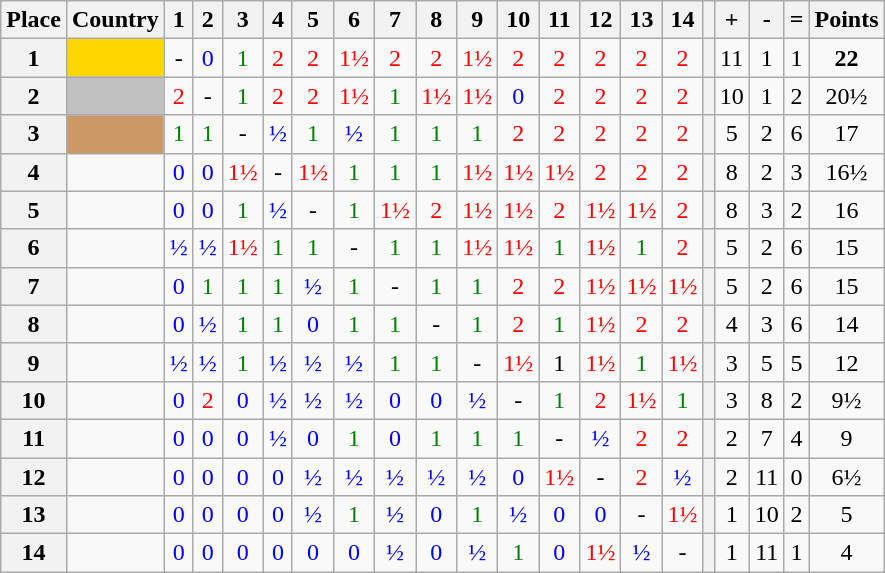<table class="wikitable" style="text-align:center">
<tr>
<th>Place</th>
<th>Country</th>
<th>1</th>
<th>2</th>
<th>3</th>
<th>4</th>
<th>5</th>
<th>6</th>
<th>7</th>
<th>8</th>
<th>9</th>
<th>10</th>
<th>11</th>
<th>12</th>
<th>13</th>
<th>14</th>
<th></th>
<th>+</th>
<th>-</th>
<th>=</th>
<th>Points</th>
</tr>
<tr>
<th>1</th>
<td align=left bgcolor="gold"></td>
<td>-</td>
<td style="color: blue;">0</td>
<td style="color: green;">1</td>
<td style="color: red;">2</td>
<td style="color: red;">2</td>
<td style="color: red;">1½</td>
<td style="color: red;">2</td>
<td style="color: red;">2</td>
<td style="color: red;">1½</td>
<td style="color: red;">2</td>
<td style="color: red;">2</td>
<td style="color: red;">2</td>
<td style="color: red;">2</td>
<td style="color: red;">2</td>
<th></th>
<td>11</td>
<td>1</td>
<td>1</td>
<td align=center><strong>22</strong></td>
</tr>
<tr>
<th>2</th>
<td align=left bgcolor="silver"></td>
<td style="color: red">2</td>
<td>-</td>
<td style="color: green">1</td>
<td style="color: red">2</td>
<td style="color: red">2</td>
<td style="color: red">1½</td>
<td style="color: green">1</td>
<td style="color: red">1½</td>
<td style="color: red">1½</td>
<td style="color: blue">0</td>
<td style="color: red">2</td>
<td style="color: red">2</td>
<td style="color: red">2</td>
<td style="color: red">2</td>
<th></th>
<td>10</td>
<td>1</td>
<td>2</td>
<td align=center>20½</td>
</tr>
<tr>
<th>3</th>
<td align=left bgcolor="CC9966"></td>
<td style="color: green">1</td>
<td style="color: green">1</td>
<td>-</td>
<td style="color: blue">½</td>
<td style="color: green">1</td>
<td style="color: blue">½</td>
<td style="color: green">1</td>
<td style="color: green">1</td>
<td style="color: green">1</td>
<td style="color: red">2</td>
<td style="color: red">2</td>
<td style="color: red">2</td>
<td style="color: red">2</td>
<td style="color: red">2</td>
<th></th>
<td>5</td>
<td>2</td>
<td>6</td>
<td align=center>17</td>
</tr>
<tr>
<th>4</th>
<td align=left></td>
<td style="color: blue;">0</td>
<td style="color: blue">0</td>
<td style="color: red;">1½</td>
<td>-</td>
<td style="color: red;">1½</td>
<td style="color: green">1</td>
<td style="color: green;">1</td>
<td style="color: green;">1</td>
<td style="color: red">1½</td>
<td style="color: red;">1½</td>
<td style="color: red;">1½</td>
<td style="color: red">2</td>
<td style="color: red;">2</td>
<td style="color: red;">2</td>
<th></th>
<td>8</td>
<td>2</td>
<td>3</td>
<td align=center>16½</td>
</tr>
<tr>
<th>5</th>
<td align=left></td>
<td style="color: blue;">0</td>
<td style="color: blue;">0</td>
<td style="color: green;">1</td>
<td style="color: blue;">½</td>
<td>-</td>
<td style="color: green;">1</td>
<td style="color: red;">1½</td>
<td style="color: red;">2</td>
<td style="color: red;">1½</td>
<td style="color: red;">1½</td>
<td style="color: red;">2</td>
<td style="color: red;">1½</td>
<td style="color: red;">1½</td>
<td style="color: red;">2</td>
<th></th>
<td>8</td>
<td>3</td>
<td>2</td>
<td align=center>16</td>
</tr>
<tr>
<th>6</th>
<td align=left></td>
<td style="color: blue;">½</td>
<td style="color: blue;">½</td>
<td style="color: red;">1½</td>
<td style="color: green">1</td>
<td style="color: green;">1</td>
<td>-</td>
<td style="color: green">1</td>
<td style="color: green;">1</td>
<td style="color: red;">1½</td>
<td style="color: red;">1½</td>
<td style="color: green;">1</td>
<td style="color: red;">1½</td>
<td style="color: green;">1</td>
<td style="color: red;">2</td>
<th></th>
<td>5</td>
<td>2</td>
<td>6</td>
<td align=center>15</td>
</tr>
<tr>
<th>7</th>
<td align=left></td>
<td style="color: blue">0</td>
<td style="color: green;">1</td>
<td style="color: green;">1</td>
<td style="color: green;">1</td>
<td style="color: blue;">½</td>
<td style="color: green">1</td>
<td>-</td>
<td style="color: green;">1</td>
<td style="color: green;">1</td>
<td style="color: red;">2</td>
<td style="color: red;">2</td>
<td style="color: red;">1½</td>
<td style="color: red;">1½</td>
<td style="color: red;">1½</td>
<th></th>
<td>5</td>
<td>2</td>
<td>6</td>
<td align=center>15</td>
</tr>
<tr>
<th>8</th>
<td align=left></td>
<td style="color: blue;">0</td>
<td style="color: blue;">½</td>
<td style="color: green;">1</td>
<td style="color: green;">1</td>
<td style="color: blue;">0</td>
<td style="color: green;">1</td>
<td style="color: green;">1</td>
<td>-</td>
<td style="color: green">1</td>
<td style="color: red;">2</td>
<td style="color: green;">1</td>
<td style="color: red;">1½</td>
<td style="color: red">2</td>
<td style="color: red;">2</td>
<th></th>
<td>4</td>
<td>3</td>
<td>6</td>
<td align=center>14</td>
</tr>
<tr>
<th>9</th>
<td align=left></td>
<td style="color: blue;">½</td>
<td style="color: blue;">½</td>
<td style="color: green;">1</td>
<td style="color: blue">½</td>
<td style="color: blue;">½</td>
<td style="color: blue;">½</td>
<td style="color: green;">1</td>
<td style="color: green">1</td>
<td>-</td>
<td style="color: red;">1½</td>
<td style="color: grenn;">1</td>
<td style="color: red;">1½</td>
<td style="color: green;">1</td>
<td style="color: red;">1½</td>
<th></th>
<td>3</td>
<td>5</td>
<td>5</td>
<td align=center>12</td>
</tr>
<tr>
<th>10</th>
<td align=left></td>
<td style="color: blue;">0</td>
<td style="color: red">2</td>
<td style="color: blue">0</td>
<td style="color: blue;">½</td>
<td style="color: blue;">½</td>
<td style="color: blue;">½</td>
<td style="color: blue;">0</td>
<td style="color: blue;">0</td>
<td style="color: blue;">½</td>
<td>-</td>
<td style="color: green;">1</td>
<td style="color: red;">2</td>
<td style="color: red">1½</td>
<td style="color: green;">1</td>
<th></th>
<td>3</td>
<td>8</td>
<td>2</td>
<td align=center>9½</td>
</tr>
<tr>
<th>11</th>
<td align=left></td>
<td style="color: blue;">0</td>
<td style="color: blue;">0</td>
<td style="color: blue;">0</td>
<td style="color: blue;">½</td>
<td style="color: blue;">0</td>
<td style="color: green;">1</td>
<td style="color: blue;">0</td>
<td style="color: green;">1</td>
<td style="color: green;">1</td>
<td style="color: green;">1</td>
<td>-</td>
<td style="color: blue;">½</td>
<td style="color: red;">2</td>
<td style="color: red;">2</td>
<th></th>
<td>2</td>
<td>7</td>
<td>4</td>
<td align=center>9</td>
</tr>
<tr>
<th>12</th>
<td align=left></td>
<td style="color: blue;">0</td>
<td style="color: blue;">0</td>
<td style="color: blue;">0</td>
<td style="color: blue">0</td>
<td style="color: blue;">½</td>
<td style="color: blue;">½</td>
<td style="color: blue;">½</td>
<td style="color: blue;">½</td>
<td style="color: blue;">½</td>
<td style="color: blue;">0</td>
<td style="color: red;">1½</td>
<td>-</td>
<td style="color: red;">2</td>
<td style="color: blue">½</td>
<th></th>
<td>2</td>
<td>11</td>
<td>0</td>
<td align=center>6½</td>
</tr>
<tr>
<th>13</th>
<td align=left></td>
<td style="color: blue;">0</td>
<td style="color: blue;">0</td>
<td style="color: blue;">0</td>
<td style="color: blue;">0</td>
<td style="color: blue;">½</td>
<td style="color: green;">1</td>
<td style="color: blue;">½</td>
<td style="color: blue">0</td>
<td style="color: green;">1</td>
<td style="color: blue">½</td>
<td style="color: blue;">0</td>
<td style="color: blue;">0</td>
<td>-</td>
<td style="color: red;">1½</td>
<th></th>
<td>1</td>
<td>10</td>
<td>2</td>
<td align=center>5</td>
</tr>
<tr>
<th>14</th>
<td align=left></td>
<td style="color: blue;">0</td>
<td style="color: blue;">0</td>
<td style="color: blue">0</td>
<td style="color: blue;">0</td>
<td style="color: blue;">0</td>
<td style="color: blue;">0</td>
<td style="color: blue;">½</td>
<td style="color: blue;">0</td>
<td style="color: blue;">½</td>
<td style="color: green;">1</td>
<td style="color: blue;">0</td>
<td style="color: red">1½</td>
<td style="color: blue;">½</td>
<td>-</td>
<th></th>
<td>1</td>
<td>11</td>
<td>1</td>
<td align=center>4</td>
</tr>
</table>
